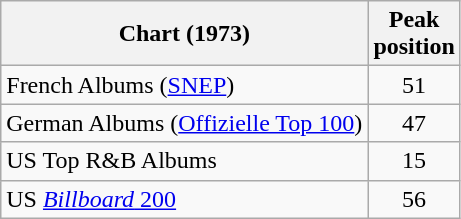<table class="wikitable sortable plainrowheaders" style="text-align:center;">
<tr>
<th scope="col">Chart (1973)</th>
<th scope="col">Peak<br> position</th>
</tr>
<tr>
<td align="left">French Albums (<a href='#'>SNEP</a>)</td>
<td>51</td>
</tr>
<tr>
<td align="left">German Albums (<a href='#'>Offizielle Top 100</a>)</td>
<td>47</td>
</tr>
<tr>
<td align="left">US Top R&B Albums</td>
<td>15</td>
</tr>
<tr>
<td align="left">US <a href='#'><em>Billboard</em> 200</a></td>
<td>56</td>
</tr>
</table>
